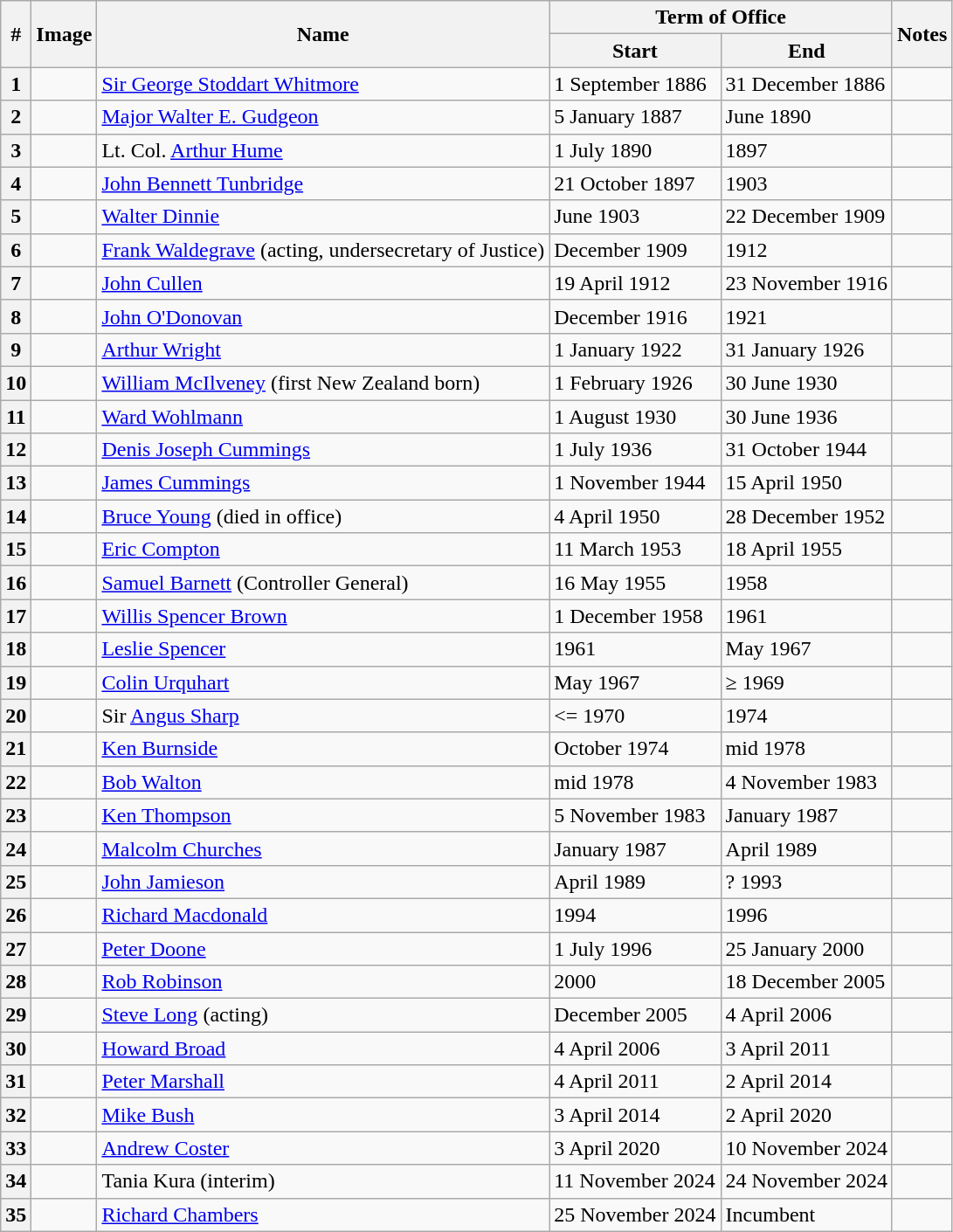<table class="wikitable">
<tr>
<th rowspan="2">#</th>
<th rowspan="2">Image</th>
<th rowspan="2">Name</th>
<th colspan="2">Term of Office</th>
<th rowspan="2">Notes</th>
</tr>
<tr>
<th>Start</th>
<th>End</th>
</tr>
<tr>
<th>1</th>
<td></td>
<td><a href='#'>Sir George Stoddart Whitmore</a></td>
<td>1 September 1886</td>
<td>31 December 1886</td>
<td></td>
</tr>
<tr>
<th>2</th>
<td></td>
<td><a href='#'>Major Walter E. Gudgeon</a></td>
<td>5 January 1887</td>
<td>June 1890</td>
<td></td>
</tr>
<tr>
<th>3</th>
<td></td>
<td>Lt. Col. <a href='#'>Arthur Hume</a></td>
<td>1 July 1890</td>
<td>1897</td>
<td></td>
</tr>
<tr>
<th>4</th>
<td></td>
<td><a href='#'>John Bennett Tunbridge</a></td>
<td>21 October 1897</td>
<td>1903</td>
<td></td>
</tr>
<tr>
<th>5</th>
<td></td>
<td><a href='#'>Walter Dinnie</a></td>
<td>June 1903</td>
<td>22 December 1909</td>
<td></td>
</tr>
<tr>
<th>6</th>
<td></td>
<td><a href='#'>Frank Waldegrave</a> (acting, undersecretary of Justice)</td>
<td>December 1909</td>
<td>1912</td>
<td></td>
</tr>
<tr>
<th>7</th>
<td></td>
<td><a href='#'>John Cullen</a></td>
<td>19 April 1912</td>
<td>23 November 1916</td>
<td></td>
</tr>
<tr>
<th>8</th>
<td></td>
<td><a href='#'>John O'Donovan</a></td>
<td>December 1916</td>
<td>1921</td>
<td></td>
</tr>
<tr>
<th>9</th>
<td></td>
<td><a href='#'>Arthur Wright</a></td>
<td>1 January 1922</td>
<td>31 January 1926</td>
<td></td>
</tr>
<tr>
<th>10</th>
<td></td>
<td><a href='#'>William McIlveney</a> (first New Zealand born)</td>
<td>1 February 1926</td>
<td>30 June 1930</td>
<td></td>
</tr>
<tr>
<th>11</th>
<td></td>
<td><a href='#'>Ward Wohlmann</a></td>
<td>1 August 1930</td>
<td>30 June 1936</td>
<td></td>
</tr>
<tr>
<th>12</th>
<td></td>
<td><a href='#'>Denis Joseph Cummings</a></td>
<td>1 July 1936</td>
<td>31 October 1944</td>
<td></td>
</tr>
<tr>
<th>13</th>
<td></td>
<td><a href='#'>James Cummings</a></td>
<td>1 November 1944</td>
<td>15 April 1950</td>
<td></td>
</tr>
<tr>
<th>14</th>
<td></td>
<td><a href='#'>Bruce Young</a> (died in office)</td>
<td>4 April 1950</td>
<td>28 December 1952</td>
<td></td>
</tr>
<tr>
<th>15</th>
<td></td>
<td><a href='#'>Eric Compton</a></td>
<td>11 March 1953</td>
<td>18 April 1955</td>
<td></td>
</tr>
<tr>
<th>16</th>
<td></td>
<td><a href='#'>Samuel Barnett</a> (Controller General)</td>
<td>16 May 1955</td>
<td>1958</td>
<td></td>
</tr>
<tr>
<th>17</th>
<td></td>
<td><a href='#'>Willis Spencer Brown</a></td>
<td>1 December 1958</td>
<td>1961</td>
<td></td>
</tr>
<tr>
<th>18</th>
<td></td>
<td><a href='#'>Leslie Spencer</a></td>
<td>1961</td>
<td>May 1967</td>
<td></td>
</tr>
<tr>
<th>19</th>
<td></td>
<td><a href='#'>Colin Urquhart</a></td>
<td>May 1967</td>
<td>≥ 1969</td>
<td></td>
</tr>
<tr>
<th>20</th>
<td></td>
<td>Sir <a href='#'>Angus Sharp</a></td>
<td><= 1970</td>
<td>1974</td>
<td></td>
</tr>
<tr>
<th>21</th>
<td></td>
<td><a href='#'>Ken Burnside</a></td>
<td>October 1974</td>
<td>mid 1978</td>
<td></td>
</tr>
<tr>
<th>22</th>
<td></td>
<td><a href='#'>Bob Walton</a></td>
<td>mid 1978</td>
<td>4 November 1983</td>
<td></td>
</tr>
<tr>
<th>23</th>
<td></td>
<td><a href='#'>Ken Thompson</a></td>
<td>5 November 1983</td>
<td>January 1987</td>
<td></td>
</tr>
<tr>
<th>24</th>
<td></td>
<td><a href='#'>Malcolm Churches</a></td>
<td>January 1987</td>
<td>April 1989</td>
<td></td>
</tr>
<tr>
<th>25</th>
<td></td>
<td><a href='#'>John Jamieson</a></td>
<td>April 1989</td>
<td>? 1993</td>
<td></td>
</tr>
<tr>
<th>26</th>
<td></td>
<td><a href='#'>Richard Macdonald</a></td>
<td>1994</td>
<td>1996</td>
<td></td>
</tr>
<tr>
<th>27</th>
<td></td>
<td><a href='#'>Peter Doone</a></td>
<td>1 July 1996</td>
<td>25 January 2000</td>
<td></td>
</tr>
<tr>
<th>28</th>
<td></td>
<td><a href='#'>Rob Robinson</a></td>
<td>2000</td>
<td>18 December 2005</td>
<td></td>
</tr>
<tr>
<th>29</th>
<td></td>
<td><a href='#'>Steve Long</a> (acting)</td>
<td>December 2005</td>
<td>4 April 2006</td>
<td></td>
</tr>
<tr>
<th>30</th>
<td></td>
<td><a href='#'>Howard Broad</a></td>
<td>4 April 2006</td>
<td>3 April 2011</td>
<td></td>
</tr>
<tr>
<th>31</th>
<td></td>
<td><a href='#'>Peter Marshall</a></td>
<td>4 April 2011</td>
<td>2 April 2014</td>
<td></td>
</tr>
<tr>
<th>32</th>
<td></td>
<td><a href='#'>Mike Bush</a></td>
<td>3 April 2014</td>
<td>2 April 2020</td>
<td></td>
</tr>
<tr>
<th>33</th>
<td></td>
<td><a href='#'>Andrew Coster</a></td>
<td>3 April 2020</td>
<td>10 November 2024</td>
<td></td>
</tr>
<tr>
<th>34</th>
<td></td>
<td>Tania Kura (interim)</td>
<td>11 November 2024</td>
<td>24 November 2024</td>
<td></td>
</tr>
<tr>
<th>35</th>
<td></td>
<td><a href='#'>Richard Chambers</a></td>
<td>25 November 2024</td>
<td>Incumbent</td>
<td></td>
</tr>
</table>
